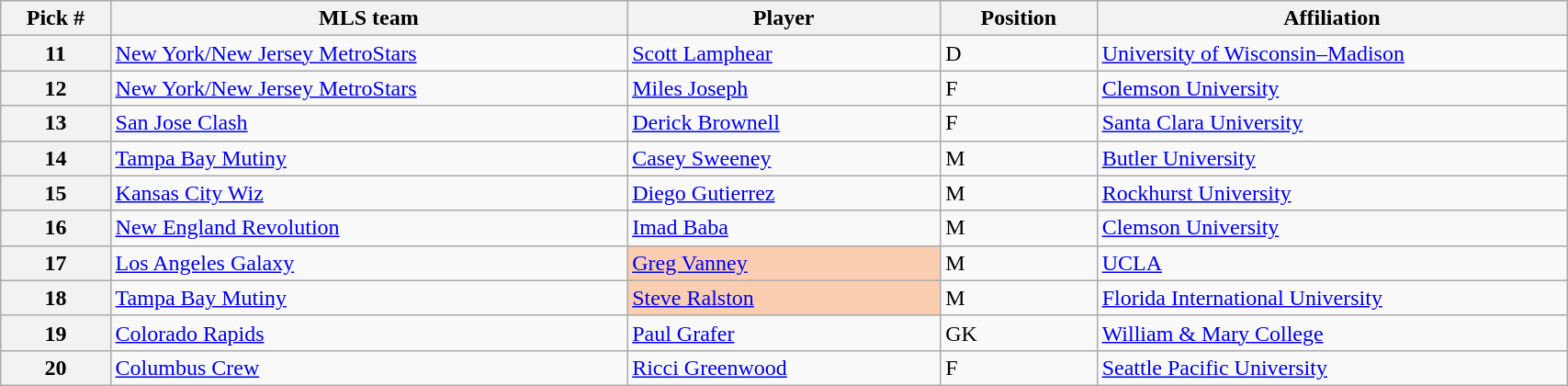<table class="wikitable sortable" style="width:90%">
<tr>
<th width=7%>Pick #</th>
<th width=33%>MLS team</th>
<th width=20%>Player</th>
<th width=10%>Position</th>
<th width=33%>Affiliation</th>
</tr>
<tr>
<th>11</th>
<td><a href='#'>New York/New Jersey MetroStars</a></td>
<td><a href='#'>Scott Lamphear</a></td>
<td>D</td>
<td><a href='#'>University of Wisconsin–Madison</a></td>
</tr>
<tr>
<th>12</th>
<td><a href='#'>New York/New Jersey MetroStars</a></td>
<td><a href='#'>Miles Joseph</a></td>
<td>F</td>
<td><a href='#'>Clemson University</a></td>
</tr>
<tr>
<th>13</th>
<td><a href='#'>San Jose Clash</a></td>
<td><a href='#'>Derick Brownell</a></td>
<td>F</td>
<td><a href='#'>Santa Clara University</a></td>
</tr>
<tr>
<th>14</th>
<td><a href='#'>Tampa Bay Mutiny</a></td>
<td><a href='#'>Casey Sweeney</a></td>
<td>M</td>
<td><a href='#'>Butler University</a></td>
</tr>
<tr>
<th>15</th>
<td><a href='#'>Kansas City Wiz</a></td>
<td><a href='#'>Diego Gutierrez</a></td>
<td>M</td>
<td><a href='#'>Rockhurst University</a></td>
</tr>
<tr>
<th>16</th>
<td><a href='#'>New England Revolution</a></td>
<td><a href='#'>Imad Baba</a></td>
<td>M</td>
<td><a href='#'>Clemson University</a></td>
</tr>
<tr>
<th>17</th>
<td><a href='#'>Los Angeles Galaxy</a></td>
<td bgcolor="#FBCEB1"><a href='#'>Greg Vanney</a></td>
<td>M</td>
<td><a href='#'>UCLA</a></td>
</tr>
<tr>
<th>18</th>
<td><a href='#'>Tampa Bay Mutiny</a></td>
<td bgcolor="#FBCEB1"><a href='#'>Steve Ralston</a></td>
<td>M</td>
<td><a href='#'>Florida International University</a></td>
</tr>
<tr>
<th>19</th>
<td><a href='#'>Colorado Rapids</a></td>
<td><a href='#'>Paul Grafer</a></td>
<td>GK</td>
<td><a href='#'>William & Mary College</a></td>
</tr>
<tr>
<th>20</th>
<td><a href='#'>Columbus Crew</a></td>
<td><a href='#'>Ricci Greenwood</a></td>
<td>F</td>
<td><a href='#'>Seattle Pacific University</a></td>
</tr>
</table>
